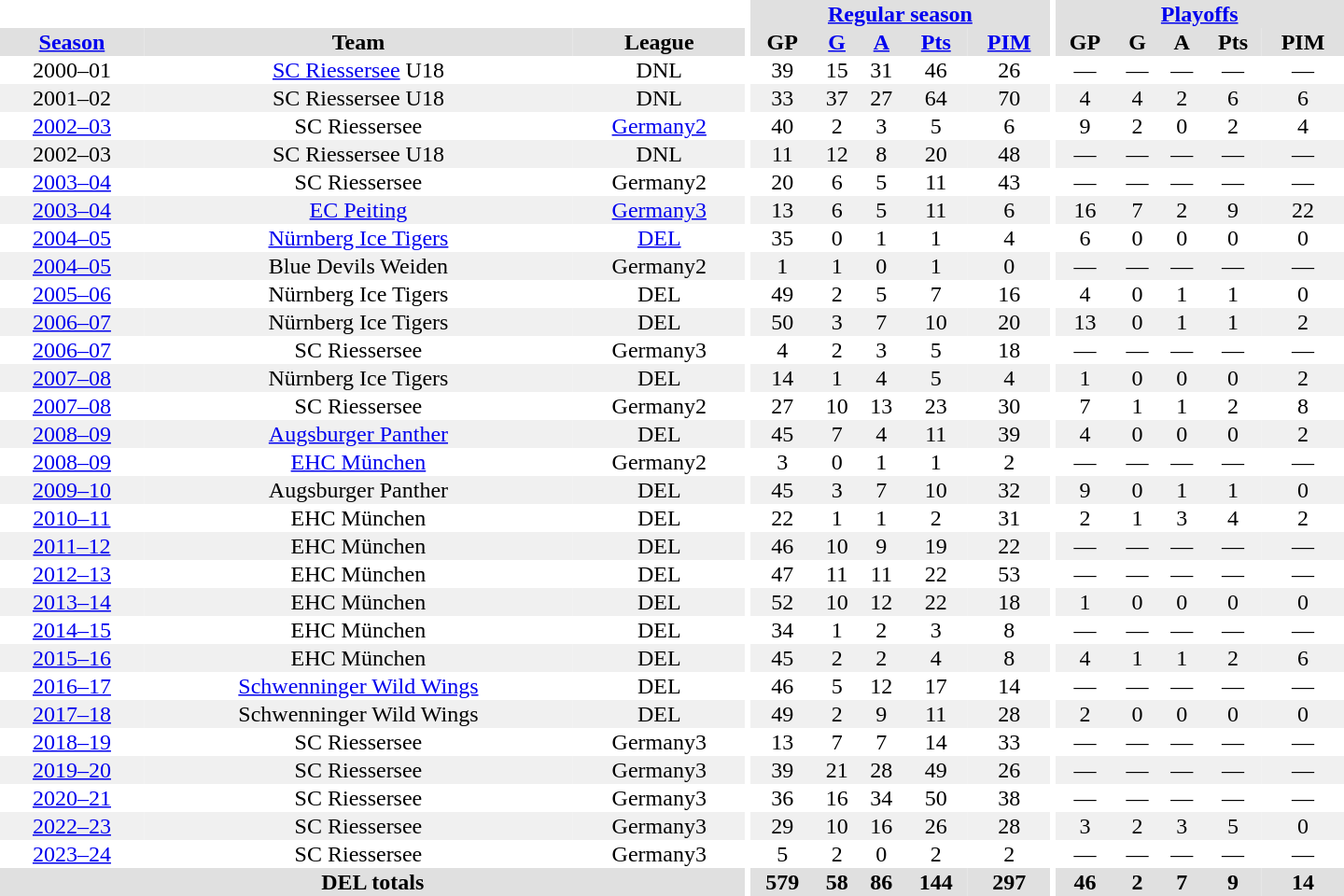<table border="0" cellpadding="1" cellspacing="0" style="text-align:center; width:60em">
<tr bgcolor="#e0e0e0">
<th colspan="3" bgcolor="#ffffff"></th>
<th rowspan="99" bgcolor="#ffffff"></th>
<th colspan="5"><a href='#'>Regular season</a></th>
<th rowspan="99" bgcolor="#ffffff"></th>
<th colspan="5"><a href='#'>Playoffs</a></th>
</tr>
<tr bgcolor="#e0e0e0">
<th><a href='#'>Season</a></th>
<th>Team</th>
<th>League</th>
<th>GP</th>
<th><a href='#'>G</a></th>
<th><a href='#'>A</a></th>
<th><a href='#'>Pts</a></th>
<th><a href='#'>PIM</a></th>
<th>GP</th>
<th>G</th>
<th>A</th>
<th>Pts</th>
<th>PIM</th>
</tr>
<tr>
<td>2000–01</td>
<td><a href='#'>SC Riessersee</a> U18</td>
<td>DNL</td>
<td>39</td>
<td>15</td>
<td>31</td>
<td>46</td>
<td>26</td>
<td>—</td>
<td>—</td>
<td>—</td>
<td>—</td>
<td>—</td>
</tr>
<tr bgcolor="#f0f0f0">
<td>2001–02</td>
<td>SC Riessersee U18</td>
<td>DNL</td>
<td>33</td>
<td>37</td>
<td>27</td>
<td>64</td>
<td>70</td>
<td>4</td>
<td>4</td>
<td>2</td>
<td>6</td>
<td>6</td>
</tr>
<tr>
<td><a href='#'>2002–03</a></td>
<td>SC Riessersee</td>
<td><a href='#'>Germany2</a></td>
<td>40</td>
<td>2</td>
<td>3</td>
<td>5</td>
<td>6</td>
<td>9</td>
<td>2</td>
<td>0</td>
<td>2</td>
<td>4</td>
</tr>
<tr bgcolor="#f0f0f0">
<td>2002–03</td>
<td>SC Riessersee U18</td>
<td>DNL</td>
<td>11</td>
<td>12</td>
<td>8</td>
<td>20</td>
<td>48</td>
<td>—</td>
<td>—</td>
<td>—</td>
<td>—</td>
<td>—</td>
</tr>
<tr>
<td><a href='#'>2003–04</a></td>
<td>SC Riessersee</td>
<td>Germany2</td>
<td>20</td>
<td>6</td>
<td>5</td>
<td>11</td>
<td>43</td>
<td>—</td>
<td>—</td>
<td>—</td>
<td>—</td>
<td>—</td>
</tr>
<tr bgcolor="#f0f0f0">
<td><a href='#'>2003–04</a></td>
<td><a href='#'>EC Peiting</a></td>
<td><a href='#'>Germany3</a></td>
<td>13</td>
<td>6</td>
<td>5</td>
<td>11</td>
<td>6</td>
<td>16</td>
<td>7</td>
<td>2</td>
<td>9</td>
<td>22</td>
</tr>
<tr>
<td><a href='#'>2004–05</a></td>
<td><a href='#'>Nürnberg Ice Tigers</a></td>
<td><a href='#'>DEL</a></td>
<td>35</td>
<td>0</td>
<td>1</td>
<td>1</td>
<td>4</td>
<td>6</td>
<td>0</td>
<td>0</td>
<td>0</td>
<td>0</td>
</tr>
<tr bgcolor="#f0f0f0">
<td><a href='#'>2004–05</a></td>
<td>Blue Devils Weiden</td>
<td>Germany2</td>
<td>1</td>
<td>1</td>
<td>0</td>
<td>1</td>
<td>0</td>
<td>—</td>
<td>—</td>
<td>—</td>
<td>—</td>
<td>—</td>
</tr>
<tr>
<td><a href='#'>2005–06</a></td>
<td>Nürnberg Ice Tigers</td>
<td>DEL</td>
<td>49</td>
<td>2</td>
<td>5</td>
<td>7</td>
<td>16</td>
<td>4</td>
<td>0</td>
<td>1</td>
<td>1</td>
<td>0</td>
</tr>
<tr bgcolor="#f0f0f0">
<td><a href='#'>2006–07</a></td>
<td>Nürnberg Ice Tigers</td>
<td>DEL</td>
<td>50</td>
<td>3</td>
<td>7</td>
<td>10</td>
<td>20</td>
<td>13</td>
<td>0</td>
<td>1</td>
<td>1</td>
<td>2</td>
</tr>
<tr>
<td><a href='#'>2006–07</a></td>
<td>SC Riessersee</td>
<td>Germany3</td>
<td>4</td>
<td>2</td>
<td>3</td>
<td>5</td>
<td>18</td>
<td>—</td>
<td>—</td>
<td>—</td>
<td>—</td>
<td>—</td>
</tr>
<tr bgcolor="#f0f0f0">
<td><a href='#'>2007–08</a></td>
<td>Nürnberg Ice Tigers</td>
<td>DEL</td>
<td>14</td>
<td>1</td>
<td>4</td>
<td>5</td>
<td>4</td>
<td>1</td>
<td>0</td>
<td>0</td>
<td>0</td>
<td>2</td>
</tr>
<tr>
<td><a href='#'>2007–08</a></td>
<td>SC Riessersee</td>
<td>Germany2</td>
<td>27</td>
<td>10</td>
<td>13</td>
<td>23</td>
<td>30</td>
<td>7</td>
<td>1</td>
<td>1</td>
<td>2</td>
<td>8</td>
</tr>
<tr bgcolor="#f0f0f0">
<td><a href='#'>2008–09</a></td>
<td><a href='#'>Augsburger Panther</a></td>
<td>DEL</td>
<td>45</td>
<td>7</td>
<td>4</td>
<td>11</td>
<td>39</td>
<td>4</td>
<td>0</td>
<td>0</td>
<td>0</td>
<td>2</td>
</tr>
<tr>
<td><a href='#'>2008–09</a></td>
<td><a href='#'>EHC München</a></td>
<td>Germany2</td>
<td>3</td>
<td>0</td>
<td>1</td>
<td>1</td>
<td>2</td>
<td>—</td>
<td>—</td>
<td>—</td>
<td>—</td>
<td>—</td>
</tr>
<tr bgcolor="#f0f0f0">
<td><a href='#'>2009–10</a></td>
<td>Augsburger Panther</td>
<td>DEL</td>
<td>45</td>
<td>3</td>
<td>7</td>
<td>10</td>
<td>32</td>
<td>9</td>
<td>0</td>
<td>1</td>
<td>1</td>
<td>0</td>
</tr>
<tr>
<td><a href='#'>2010–11</a></td>
<td>EHC München</td>
<td>DEL</td>
<td>22</td>
<td>1</td>
<td>1</td>
<td>2</td>
<td>31</td>
<td>2</td>
<td>1</td>
<td>3</td>
<td>4</td>
<td>2</td>
</tr>
<tr bgcolor="#f0f0f0">
<td><a href='#'>2011–12</a></td>
<td>EHC München</td>
<td>DEL</td>
<td>46</td>
<td>10</td>
<td>9</td>
<td>19</td>
<td>22</td>
<td>—</td>
<td>—</td>
<td>—</td>
<td>—</td>
<td>—</td>
</tr>
<tr>
<td><a href='#'>2012–13</a></td>
<td>EHC München</td>
<td>DEL</td>
<td>47</td>
<td>11</td>
<td>11</td>
<td>22</td>
<td>53</td>
<td>—</td>
<td>—</td>
<td>—</td>
<td>—</td>
<td>—</td>
</tr>
<tr bgcolor="#f0f0f0">
<td><a href='#'>2013–14</a></td>
<td>EHC München</td>
<td>DEL</td>
<td>52</td>
<td>10</td>
<td>12</td>
<td>22</td>
<td>18</td>
<td>1</td>
<td>0</td>
<td>0</td>
<td>0</td>
<td>0</td>
</tr>
<tr>
<td><a href='#'>2014–15</a></td>
<td>EHC München</td>
<td>DEL</td>
<td>34</td>
<td>1</td>
<td>2</td>
<td>3</td>
<td>8</td>
<td>—</td>
<td>—</td>
<td>—</td>
<td>—</td>
<td>—</td>
</tr>
<tr bgcolor="#f0f0f0">
<td><a href='#'>2015–16</a></td>
<td>EHC München</td>
<td>DEL</td>
<td>45</td>
<td>2</td>
<td>2</td>
<td>4</td>
<td>8</td>
<td>4</td>
<td>1</td>
<td>1</td>
<td>2</td>
<td>6</td>
</tr>
<tr>
<td><a href='#'>2016–17</a></td>
<td><a href='#'>Schwenninger Wild Wings</a></td>
<td>DEL</td>
<td>46</td>
<td>5</td>
<td>12</td>
<td>17</td>
<td>14</td>
<td>—</td>
<td>—</td>
<td>—</td>
<td>—</td>
<td>—</td>
</tr>
<tr bgcolor="#f0f0f0">
<td><a href='#'>2017–18</a></td>
<td>Schwenninger Wild Wings</td>
<td>DEL</td>
<td>49</td>
<td>2</td>
<td>9</td>
<td>11</td>
<td>28</td>
<td>2</td>
<td>0</td>
<td>0</td>
<td>0</td>
<td>0</td>
</tr>
<tr>
<td><a href='#'>2018–19</a></td>
<td>SC Riessersee</td>
<td>Germany3</td>
<td>13</td>
<td>7</td>
<td>7</td>
<td>14</td>
<td>33</td>
<td>—</td>
<td>—</td>
<td>—</td>
<td>—</td>
<td>—</td>
</tr>
<tr bgcolor="#f0f0f0">
<td><a href='#'>2019–20</a></td>
<td>SC Riessersee</td>
<td>Germany3</td>
<td>39</td>
<td>21</td>
<td>28</td>
<td>49</td>
<td>26</td>
<td>—</td>
<td>—</td>
<td>—</td>
<td>—</td>
<td>—</td>
</tr>
<tr>
<td><a href='#'>2020–21</a></td>
<td>SC Riessersee</td>
<td>Germany3</td>
<td>36</td>
<td>16</td>
<td>34</td>
<td>50</td>
<td>38</td>
<td>—</td>
<td>—</td>
<td>—</td>
<td>—</td>
<td>—</td>
</tr>
<tr bgcolor="#f0f0f0">
<td><a href='#'>2022–23</a></td>
<td>SC Riessersee</td>
<td>Germany3</td>
<td>29</td>
<td>10</td>
<td>16</td>
<td>26</td>
<td>28</td>
<td>3</td>
<td>2</td>
<td>3</td>
<td>5</td>
<td>0</td>
</tr>
<tr>
<td><a href='#'>2023–24</a></td>
<td>SC Riessersee</td>
<td>Germany3</td>
<td>5</td>
<td>2</td>
<td>0</td>
<td>2</td>
<td>2</td>
<td>—</td>
<td>—</td>
<td>—</td>
<td>—</td>
<td>—</td>
</tr>
<tr>
</tr>
<tr ALIGN="center" bgcolor="#e0e0e0">
<th colspan="3">DEL totals</th>
<th ALIGN="center">579</th>
<th ALIGN="center">58</th>
<th ALIGN="center">86</th>
<th ALIGN="center">144</th>
<th ALIGN="center">297</th>
<th ALIGN="center">46</th>
<th ALIGN="center">2</th>
<th ALIGN="center">7</th>
<th ALIGN="center">9</th>
<th ALIGN="center">14</th>
</tr>
</table>
